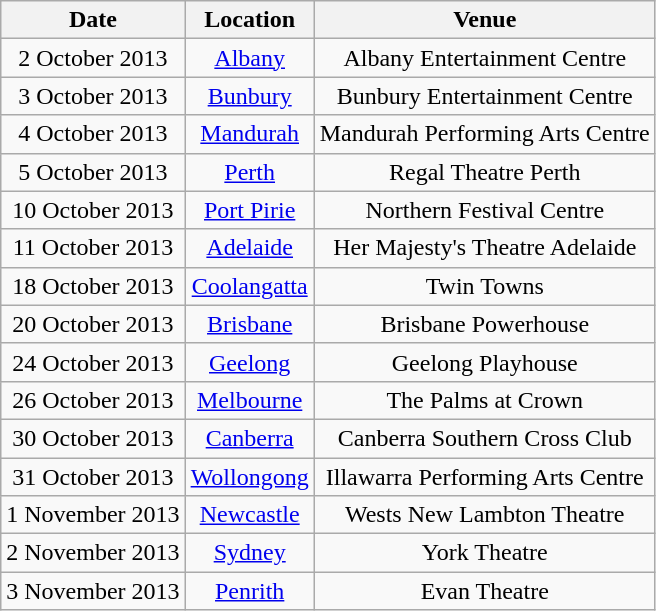<table class="wikitable" style="text-align:center;">
<tr>
<th>Date</th>
<th>Location</th>
<th>Venue</th>
</tr>
<tr>
<td>2 October 2013</td>
<td><a href='#'>Albany</a></td>
<td>Albany Entertainment Centre</td>
</tr>
<tr>
<td>3 October 2013</td>
<td><a href='#'>Bunbury</a></td>
<td>Bunbury Entertainment Centre</td>
</tr>
<tr>
<td>4 October 2013</td>
<td><a href='#'>Mandurah</a></td>
<td>Mandurah Performing Arts Centre</td>
</tr>
<tr>
<td>5 October 2013</td>
<td><a href='#'>Perth</a></td>
<td>Regal Theatre Perth</td>
</tr>
<tr>
<td>10 October 2013</td>
<td><a href='#'>Port Pirie</a></td>
<td>Northern Festival Centre</td>
</tr>
<tr>
<td>11 October 2013</td>
<td><a href='#'>Adelaide</a></td>
<td>Her Majesty's Theatre Adelaide</td>
</tr>
<tr>
<td>18 October 2013</td>
<td><a href='#'>Coolangatta</a></td>
<td>Twin Towns</td>
</tr>
<tr>
<td>20 October 2013</td>
<td><a href='#'>Brisbane</a></td>
<td>Brisbane Powerhouse</td>
</tr>
<tr>
<td>24 October 2013</td>
<td><a href='#'>Geelong</a></td>
<td>Geelong Playhouse</td>
</tr>
<tr>
<td>26 October 2013</td>
<td><a href='#'>Melbourne</a></td>
<td>The Palms at Crown</td>
</tr>
<tr>
<td>30 October 2013</td>
<td><a href='#'>Canberra</a></td>
<td>Canberra Southern Cross Club</td>
</tr>
<tr>
<td>31 October 2013</td>
<td><a href='#'>Wollongong</a></td>
<td>Illawarra Performing Arts Centre</td>
</tr>
<tr>
<td>1 November 2013</td>
<td><a href='#'>Newcastle</a></td>
<td>Wests New Lambton Theatre</td>
</tr>
<tr>
<td>2 November 2013</td>
<td><a href='#'>Sydney</a></td>
<td>York Theatre</td>
</tr>
<tr>
<td>3 November 2013</td>
<td><a href='#'>Penrith</a></td>
<td>Evan Theatre</td>
</tr>
</table>
